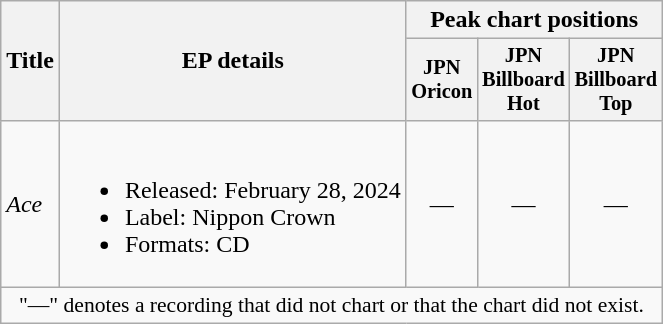<table class="wikitable">
<tr>
<th rowspan="2">Title</th>
<th rowspan="2">EP details</th>
<th colspan="3">Peak chart positions</th>
</tr>
<tr>
<th style="width:3em;font-size:85%;">JPN<wbr>Oricon<wbr></th>
<th style="width:3em;font-size:85%;">JPN<wbr>Billboard<wbr>Hot<wbr></th>
<th style="width:3em;font-size:85%;">JPN<wbr>Billboard<wbr>Top<wbr></th>
</tr>
<tr>
<td><em>Ace</em></td>
<td><br><ul><li>Released: February 28, 2024</li><li>Label: Nippon Crown</li><li>Formats: CD</li></ul></td>
<td align="center">—</td>
<td align="center">—</td>
<td align="center">—</td>
</tr>
<tr>
<td align="center" colspan="5" style="font-size:90%">"—" denotes a recording that did not chart or that the chart did not exist.</td>
</tr>
</table>
